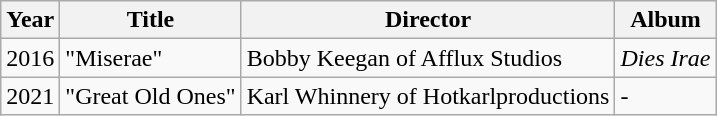<table class="wikitable">
<tr>
<th>Year</th>
<th>Title</th>
<th>Director</th>
<th>Album</th>
</tr>
<tr>
<td>2016</td>
<td>"Miserae"</td>
<td>Bobby Keegan of Afflux Studios</td>
<td><em>Dies Irae</em></td>
</tr>
<tr>
<td>2021</td>
<td>"Great Old Ones"</td>
<td>Karl Whinnery of Hotkarlproductions</td>
<td>-</td>
</tr>
</table>
